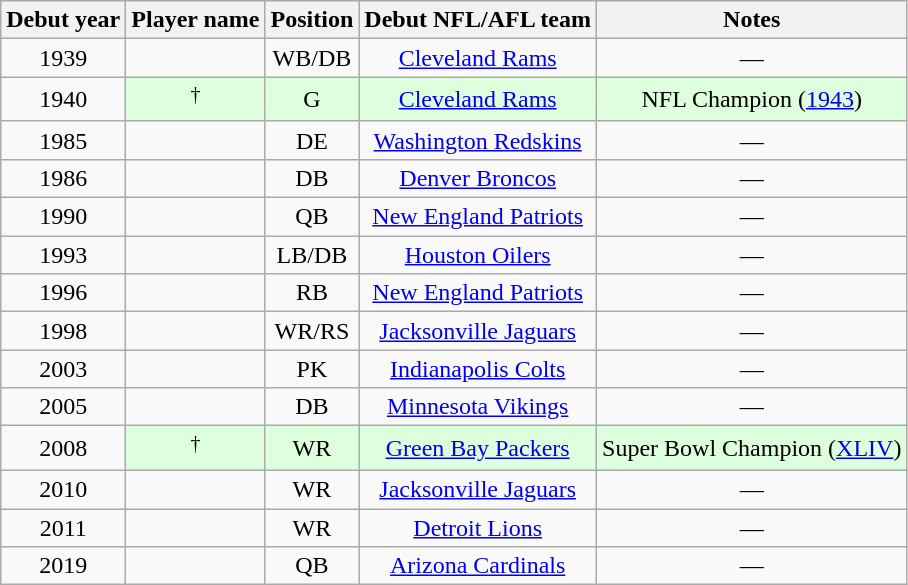<table class="wikitable sortable" style="text-align: center;">
<tr>
<th>Debut year</th>
<th>Player name</th>
<th>Position</th>
<th>Debut NFL/AFL team</th>
<th>Notes</th>
</tr>
<tr>
<td align="center">1939</td>
<td align="center"></td>
<td align="center">WB/DB</td>
<td align="center"><a href='#'>Cleveland Rams</a></td>
<td align="center">—</td>
</tr>
<tr>
<td>1940</td>
<td bgcolor="#DDFFDD"><sup>†</sup></td>
<td bgcolor="#DDFFDD">G</td>
<td bgcolor="#DDFFDD"><a href='#'>Cleveland Rams</a></td>
<td bgcolor="#DDFFDD">NFL Champion (<a href='#'>1943</a>)</td>
</tr>
<tr>
<td align="center">1985</td>
<td align="center"></td>
<td align="center">DE</td>
<td align="center"><a href='#'>Washington Redskins</a></td>
<td align="center">—</td>
</tr>
<tr>
<td align="center">1986</td>
<td align="center"></td>
<td align="center">DB</td>
<td align="center"><a href='#'>Denver Broncos</a></td>
<td align="center">—</td>
</tr>
<tr>
<td align="center">1990</td>
<td align="center"></td>
<td align="center">QB</td>
<td align="center"><a href='#'>New England Patriots</a></td>
<td align="center">—</td>
</tr>
<tr>
<td align="center">1993</td>
<td align="center"></td>
<td align="center">LB/DB</td>
<td align="center"><a href='#'>Houston Oilers</a></td>
<td align="center">—</td>
</tr>
<tr>
<td align="center">1996</td>
<td align="center"></td>
<td align="center">RB</td>
<td align="center"><a href='#'>New England Patriots</a></td>
<td align="center">—</td>
</tr>
<tr>
<td align="center">1998</td>
<td align="center"></td>
<td align="center">WR/RS</td>
<td align="center"><a href='#'>Jacksonville Jaguars</a></td>
<td align="center">—</td>
</tr>
<tr>
<td align="center">2003</td>
<td align="center"></td>
<td align="center">PK</td>
<td align="center"><a href='#'>Indianapolis Colts</a></td>
<td align="center">—</td>
</tr>
<tr>
<td align="center">2005</td>
<td align="center"></td>
<td align="center">DB</td>
<td align="center"><a href='#'>Minnesota Vikings</a></td>
<td align="center">—</td>
</tr>
<tr>
<td>2008</td>
<td bgcolor="#DDFFDD"><sup>†</sup></td>
<td bgcolor="#DDFFDD">WR</td>
<td bgcolor="#DDFFDD"><a href='#'>Green Bay Packers</a></td>
<td bgcolor="#DDFFDD">Super Bowl Champion (<a href='#'>XLIV</a>)</td>
</tr>
<tr>
<td align="center">2010</td>
<td align="center"></td>
<td align="center">WR</td>
<td align="center"><a href='#'>Jacksonville Jaguars</a></td>
<td align="center">—</td>
</tr>
<tr>
<td align="center">2011</td>
<td align="center"></td>
<td align="center">WR</td>
<td align="center"><a href='#'>Detroit Lions</a></td>
<td align="center">—</td>
</tr>
<tr>
<td align="center">2019</td>
<td align="center"></td>
<td align="center">QB</td>
<td align="center"><a href='#'>Arizona Cardinals</a></td>
<td align="center">—</td>
</tr>
</table>
